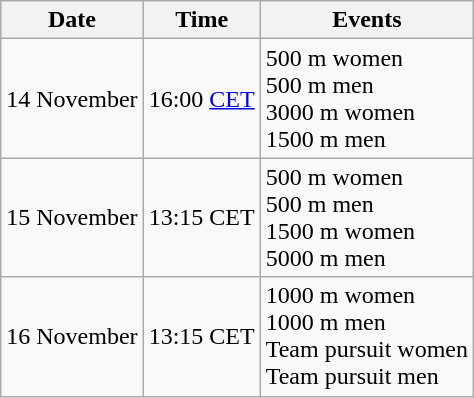<table class="wikitable" border="1">
<tr>
<th>Date</th>
<th>Time</th>
<th>Events</th>
</tr>
<tr>
<td>14 November</td>
<td>16:00 <a href='#'>CET</a></td>
<td>500 m women<br>500 m men<br>3000 m women<br>1500 m men</td>
</tr>
<tr>
<td>15 November</td>
<td>13:15 CET</td>
<td>500 m women<br>500 m men<br>1500 m women<br>5000 m men</td>
</tr>
<tr>
<td>16 November</td>
<td>13:15 CET</td>
<td>1000 m women<br>1000 m men<br>Team pursuit women<br>Team pursuit men</td>
</tr>
</table>
